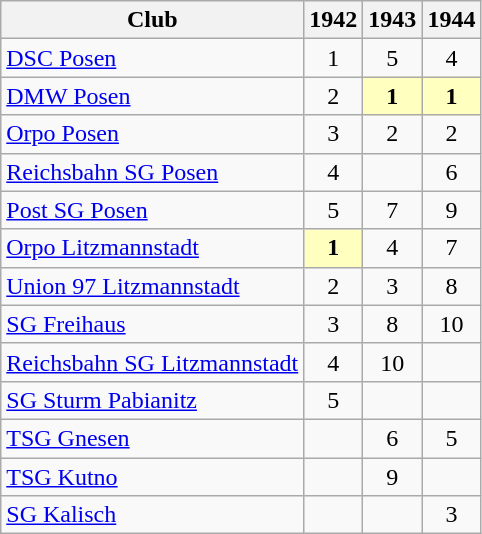<table class="wikitable">
<tr>
<th>Club</th>
<th>1942</th>
<th>1943</th>
<th>1944</th>
</tr>
<tr align="center">
<td align="left"><a href='#'>DSC Posen</a></td>
<td>1</td>
<td>5</td>
<td>4</td>
</tr>
<tr align="center">
<td align="left"><a href='#'>DMW Posen</a></td>
<td>2</td>
<td bgcolor="#ffffbf"><strong>1</strong></td>
<td bgcolor="#ffffbf"><strong>1</strong></td>
</tr>
<tr align="center">
<td align="left"><a href='#'>Orpo Posen</a></td>
<td>3</td>
<td>2</td>
<td>2</td>
</tr>
<tr align="center">
<td align="left"><a href='#'>Reichsbahn SG Posen</a></td>
<td>4</td>
<td></td>
<td>6</td>
</tr>
<tr align="center">
<td align="left"><a href='#'>Post SG Posen</a></td>
<td>5</td>
<td>7</td>
<td>9</td>
</tr>
<tr align="center">
<td align="left"><a href='#'>Orpo Litzmannstadt</a></td>
<td bgcolor="#ffffbf"><strong>1</strong></td>
<td>4</td>
<td>7</td>
</tr>
<tr align="center">
<td align="left"><a href='#'>Union 97 Litzmannstadt</a></td>
<td>2</td>
<td>3</td>
<td>8</td>
</tr>
<tr align="center">
<td align="left"><a href='#'>SG Freihaus</a></td>
<td>3</td>
<td>8</td>
<td>10</td>
</tr>
<tr align="center">
<td align="left"><a href='#'>Reichsbahn SG Litzmannstadt</a></td>
<td>4</td>
<td>10</td>
<td></td>
</tr>
<tr align="center">
<td align="left"><a href='#'>SG Sturm Pabianitz</a></td>
<td>5</td>
<td></td>
<td></td>
</tr>
<tr align="center">
<td align="left"><a href='#'>TSG Gnesen</a></td>
<td></td>
<td>6</td>
<td>5</td>
</tr>
<tr align="center">
<td align="left"><a href='#'>TSG Kutno</a></td>
<td></td>
<td>9</td>
<td></td>
</tr>
<tr align="center">
<td align="left"><a href='#'>SG Kalisch</a></td>
<td></td>
<td></td>
<td>3</td>
</tr>
</table>
